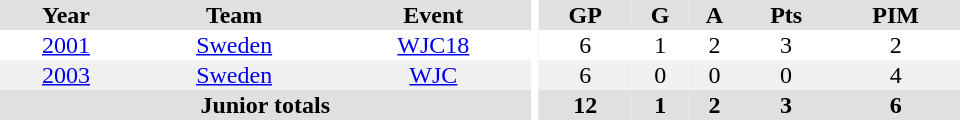<table border="0" cellpadding="1" cellspacing="0" ID="Table3" style="text-align:center; width:40em">
<tr ALIGN="center" bgcolor="#e0e0e0">
<th>Year</th>
<th>Team</th>
<th>Event</th>
<th rowspan="99" bgcolor="#ffffff"></th>
<th>GP</th>
<th>G</th>
<th>A</th>
<th>Pts</th>
<th>PIM</th>
</tr>
<tr>
<td><a href='#'>2001</a></td>
<td><a href='#'>Sweden</a></td>
<td><a href='#'>WJC18</a></td>
<td>6</td>
<td>1</td>
<td>2</td>
<td>3</td>
<td>2</td>
</tr>
<tr bgcolor="#f0f0f0">
<td><a href='#'>2003</a></td>
<td><a href='#'>Sweden</a></td>
<td><a href='#'>WJC</a></td>
<td>6</td>
<td>0</td>
<td>0</td>
<td>0</td>
<td>4</td>
</tr>
<tr bgcolor="#e0e0e0">
<th colspan="3">Junior totals</th>
<th>12</th>
<th>1</th>
<th>2</th>
<th>3</th>
<th>6</th>
</tr>
</table>
